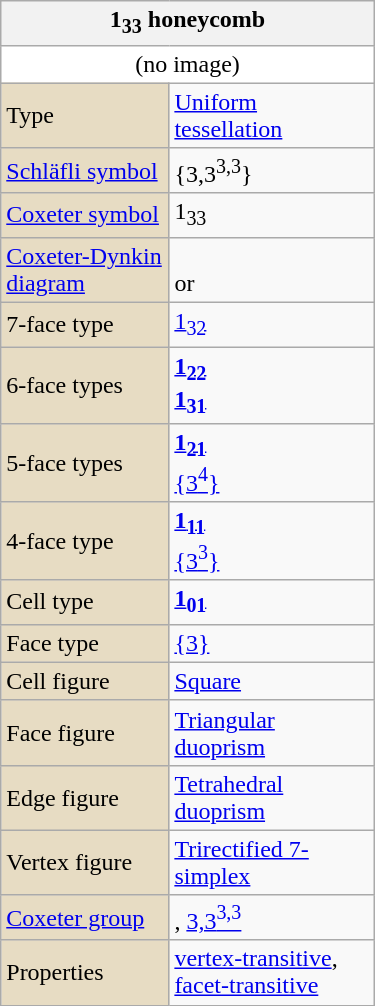<table class="wikitable" align="right" style="margin-left:10px" width="250">
<tr>
<th bgcolor=#e7dcc3 colspan=2>1<sub>33</sub> honeycomb</th>
</tr>
<tr>
<td bgcolor=#ffffff align=center colspan=2>(no image)</td>
</tr>
<tr>
<td bgcolor=#e7dcc3>Type</td>
<td><a href='#'>Uniform tessellation</a></td>
</tr>
<tr>
<td bgcolor=#e7dcc3><a href='#'>Schläfli symbol</a></td>
<td>{3,3<sup>3,3</sup>}</td>
</tr>
<tr>
<td bgcolor=#e7dcc3><a href='#'>Coxeter symbol</a></td>
<td>1<sub>33</sub></td>
</tr>
<tr>
<td bgcolor=#e7dcc3><a href='#'>Coxeter-Dynkin diagram</a></td>
<td><br>or </td>
</tr>
<tr>
<td bgcolor=#e7dcc3>7-face type</td>
<td><a href='#'>1<sub>32</sub></a> </td>
</tr>
<tr>
<td bgcolor=#e7dcc3>6-face types</td>
<td><strong><a href='#'>1<sub>22</sub></a></strong><br><strong><a href='#'>1<sub>31</sub></a></strong></td>
</tr>
<tr>
<td bgcolor=#e7dcc3>5-face types</td>
<td><strong><a href='#'>1<sub>21</sub></a></strong><br><a href='#'>{3<sup>4</sup>}</a></td>
</tr>
<tr>
<td bgcolor=#e7dcc3>4-face type</td>
<td><strong><a href='#'>1<sub>11</sub></a></strong><br><a href='#'>{3<sup>3</sup>}</a></td>
</tr>
<tr>
<td bgcolor=#e7dcc3>Cell type</td>
<td><strong><a href='#'>1<sub>01</sub></a></strong></td>
</tr>
<tr>
<td bgcolor=#e7dcc3>Face type</td>
<td><a href='#'>{3}</a></td>
</tr>
<tr>
<td bgcolor=#e7dcc3>Cell figure</td>
<td><a href='#'>Square</a></td>
</tr>
<tr>
<td bgcolor=#e7dcc3>Face figure</td>
<td><a href='#'>Triangular</a> <a href='#'>duoprism</a><br></td>
</tr>
<tr>
<td bgcolor=#e7dcc3>Edge figure</td>
<td><a href='#'>Tetrahedral</a> <a href='#'>duoprism</a></td>
</tr>
<tr>
<td bgcolor=#e7dcc3>Vertex figure</td>
<td><a href='#'>Trirectified 7-simplex</a> </td>
</tr>
<tr>
<td bgcolor=#e7dcc3><a href='#'>Coxeter group</a></td>
<td>, <a href='#'>3,3<sup>3,3</sup></a></td>
</tr>
<tr>
<td bgcolor=#e7dcc3>Properties</td>
<td><a href='#'>vertex-transitive</a>, <a href='#'>facet-transitive</a></td>
</tr>
</table>
